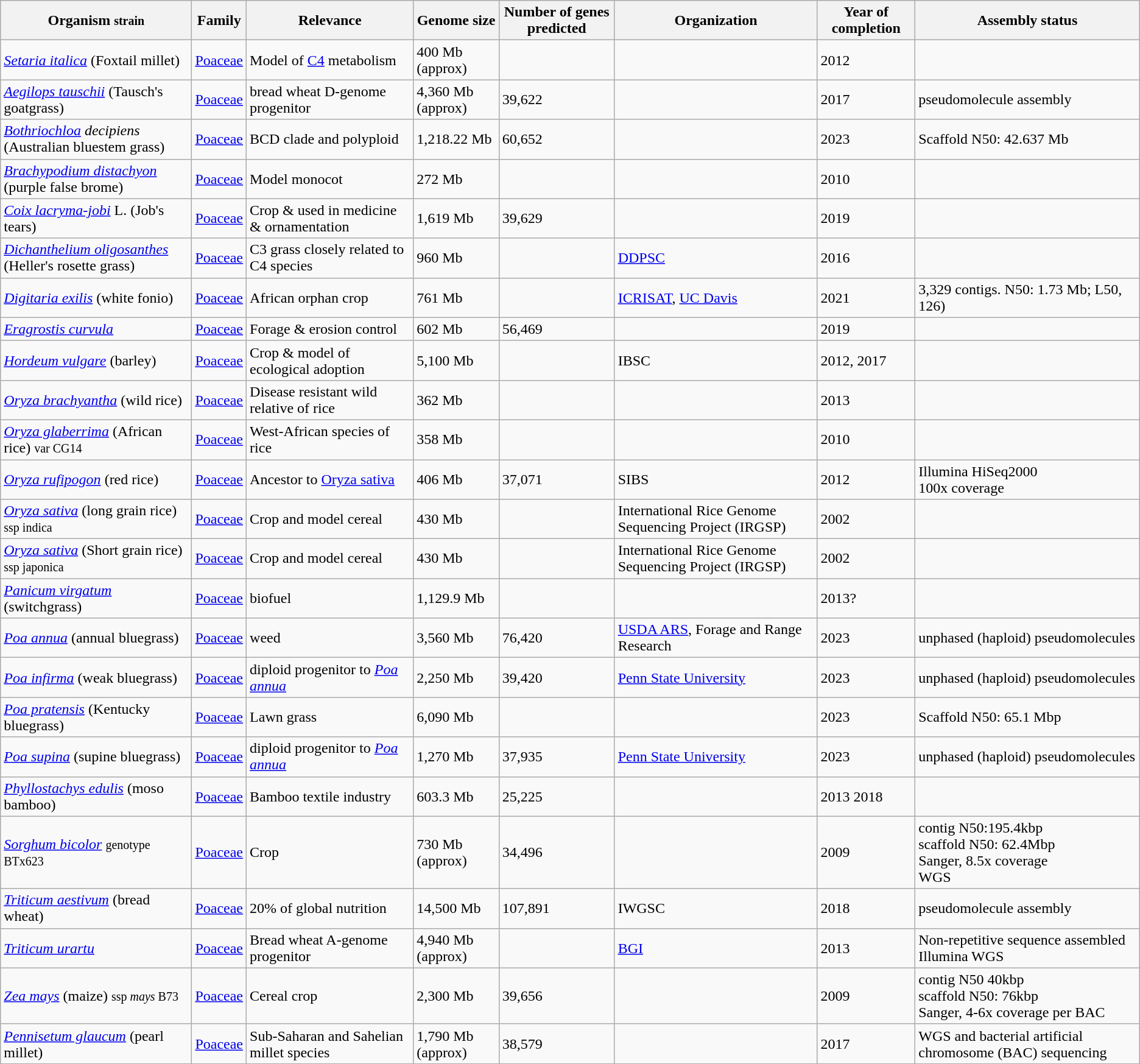<table class="wikitable sortable" style="border:1px solid #aaa;">
<tr>
<th>Organism <small>strain</small></th>
<th>Family</th>
<th>Relevance</th>
<th>Genome size</th>
<th>Number of genes predicted</th>
<th>Organization</th>
<th>Year of completion</th>
<th>Assembly status</th>
</tr>
<tr>
<td><em><a href='#'>Setaria italica</a></em> (Foxtail millet)</td>
<td><a href='#'>Poaceae</a></td>
<td>Model of <a href='#'>C4</a> metabolism</td>
<td>400 Mb (approx)</td>
<td></td>
<td></td>
<td>2012</td>
<td></td>
</tr>
<tr>
<td><em><a href='#'>Aegilops tauschii</a></em> (Tausch's goatgrass)</td>
<td><a href='#'>Poaceae</a></td>
<td>bread wheat D-genome progenitor</td>
<td>4,360 Mb (approx)</td>
<td>39,622</td>
<td></td>
<td>2017</td>
<td>pseudomolecule assembly</td>
</tr>
<tr>
<td><em><a href='#'>Bothriochloa</a> decipiens</em> (Australian bluestem grass)</td>
<td><a href='#'>Poaceae</a></td>
<td>BCD clade and polyploid</td>
<td>1,218.22 Mb</td>
<td>60,652</td>
<td></td>
<td>2023</td>
<td>Scaffold N50: 42.637 Mb</td>
</tr>
<tr>
<td><em><a href='#'>Brachypodium distachyon</a></em> (purple false brome)</td>
<td><a href='#'>Poaceae</a></td>
<td>Model monocot</td>
<td>272 Mb</td>
<td></td>
<td></td>
<td>2010</td>
<td></td>
</tr>
<tr>
<td><em><a href='#'>Coix lacryma-jobi</a></em> L. (Job's tears)</td>
<td><a href='#'>Poaceae</a></td>
<td>Crop & used in medicine & ornamentation</td>
<td>1,619 Mb</td>
<td>39,629</td>
<td></td>
<td>2019</td>
<td></td>
</tr>
<tr>
<td><em><a href='#'>Dichanthelium oligosanthes</a></em> (Heller's rosette grass)</td>
<td><a href='#'>Poaceae</a></td>
<td>C3 grass closely related to C4 species</td>
<td>960 Mb</td>
<td></td>
<td><a href='#'>DDPSC</a></td>
<td>2016</td>
<td></td>
</tr>
<tr>
<td><em><a href='#'>Digitaria exilis</a></em> (white fonio)</td>
<td><a href='#'>Poaceae</a></td>
<td>African orphan crop</td>
<td>761 Mb</td>
<td></td>
<td><a href='#'>ICRISAT</a>, <a href='#'>UC Davis</a></td>
<td>2021</td>
<td>3,329 contigs. N50: 1.73 Mb; L50, 126)</td>
</tr>
<tr>
<td><em><a href='#'>Eragrostis curvula</a></em></td>
<td><a href='#'>Poaceae</a></td>
<td>Forage & erosion control</td>
<td>602 Mb</td>
<td>56,469</td>
<td></td>
<td>2019</td>
<td></td>
</tr>
<tr>
<td><em><a href='#'>Hordeum vulgare</a></em> (barley)</td>
<td><a href='#'>Poaceae</a></td>
<td>Crop & model of ecological adoption</td>
<td>5,100 Mb</td>
<td></td>
<td>IBSC</td>
<td>2012, 2017</td>
<td></td>
</tr>
<tr>
<td><em><a href='#'>Oryza brachyantha</a></em> (wild rice)</td>
<td><a href='#'>Poaceae</a></td>
<td>Disease resistant wild relative of rice</td>
<td>362 Mb</td>
<td></td>
<td></td>
<td>2013</td>
<td></td>
</tr>
<tr>
<td><em><a href='#'>Oryza glaberrima</a></em> (African rice) <small>var CG14</small></td>
<td><a href='#'>Poaceae</a></td>
<td>West-African species of rice</td>
<td>358 Mb</td>
<td></td>
<td></td>
<td>2010</td>
<td></td>
</tr>
<tr>
<td><em><a href='#'>Oryza rufipogon</a></em> (red rice)</td>
<td><a href='#'>Poaceae</a></td>
<td>Ancestor to <a href='#'>Oryza sativa</a></td>
<td>406 Mb</td>
<td>37,071</td>
<td>SIBS</td>
<td>2012</td>
<td>Illumina HiSeq2000<br>100x coverage</td>
</tr>
<tr>
<td><em><a href='#'>Oryza sativa</a></em> (long grain rice) <small>ssp indica</small></td>
<td><a href='#'>Poaceae</a></td>
<td>Crop and model cereal</td>
<td>430 Mb</td>
<td></td>
<td>International Rice Genome Sequencing Project (IRGSP)</td>
<td>2002</td>
<td></td>
</tr>
<tr>
<td><em><a href='#'>Oryza sativa</a></em> (Short grain rice) <small>ssp japonica</small></td>
<td><a href='#'>Poaceae</a></td>
<td>Crop and model cereal</td>
<td>430 Mb</td>
<td></td>
<td>International Rice Genome Sequencing Project (IRGSP)</td>
<td>2002</td>
<td></td>
</tr>
<tr>
<td><em><a href='#'>Panicum virgatum</a></em> (switchgrass)</td>
<td><a href='#'>Poaceae</a></td>
<td>biofuel</td>
<td>1,129.9 Mb</td>
<td></td>
<td></td>
<td>2013?</td>
<td></td>
</tr>
<tr>
<td><em><a href='#'>Poa annua</a></em> (annual bluegrass)</td>
<td><a href='#'>Poaceae</a></td>
<td>weed</td>
<td>3,560 Mb</td>
<td>76,420</td>
<td><a href='#'>USDA ARS</a>, Forage and Range Research</td>
<td>2023</td>
<td>unphased (haploid) pseudomolecules</td>
</tr>
<tr>
<td><em><a href='#'>Poa infirma</a></em> (weak bluegrass)</td>
<td><a href='#'>Poaceae</a></td>
<td>diploid progenitor to <em><a href='#'>Poa annua</a></em></td>
<td>2,250 Mb</td>
<td>39,420</td>
<td><a href='#'>Penn State University</a></td>
<td>2023</td>
<td>unphased (haploid) pseudomolecules</td>
</tr>
<tr>
<td><em><a href='#'>Poa pratensis</a></em> (Kentucky bluegrass)</td>
<td><a href='#'>Poaceae</a></td>
<td>Lawn grass</td>
<td>6,090 Mb</td>
<td></td>
<td></td>
<td>2023</td>
<td>Scaffold N50: 65.1 Mbp</td>
</tr>
<tr>
<td><em><a href='#'>Poa supina</a></em> (supine bluegrass)</td>
<td><a href='#'>Poaceae</a></td>
<td>diploid progenitor to <em><a href='#'>Poa annua</a></em></td>
<td>1,270 Mb</td>
<td>37,935</td>
<td><a href='#'>Penn State University</a></td>
<td>2023</td>
<td>unphased (haploid) pseudomolecules</td>
</tr>
<tr>
<td><em><a href='#'>Phyllostachys edulis</a></em> (moso bamboo)</td>
<td><a href='#'>Poaceae</a></td>
<td>Bamboo textile industry</td>
<td>603.3 Mb</td>
<td>25,225</td>
<td></td>
<td>2013 2018</td>
<td></td>
</tr>
<tr>
<td><em><a href='#'>Sorghum bicolor</a></em> <small>genotype BTx623</small></td>
<td><a href='#'>Poaceae</a></td>
<td>Crop</td>
<td>730 Mb (approx)</td>
<td>34,496</td>
<td></td>
<td>2009</td>
<td>contig N50:195.4kbp<br>scaffold N50: 62.4Mbp<br>Sanger, 8.5x coverage<br>WGS</td>
</tr>
<tr>
<td><em><a href='#'>Triticum aestivum</a></em> (bread wheat)</td>
<td><a href='#'>Poaceae</a></td>
<td>20% of global nutrition</td>
<td>14,500 Mb</td>
<td>107,891</td>
<td>IWGSC</td>
<td>2018</td>
<td>pseudomolecule assembly</td>
</tr>
<tr>
<td><em><a href='#'>Triticum urartu</a></em></td>
<td><a href='#'>Poaceae</a></td>
<td>Bread wheat A-genome progenitor</td>
<td>4,940 Mb (approx)</td>
<td></td>
<td><a href='#'>BGI</a></td>
<td>2013</td>
<td>Non-repetitive sequence assembled<br>Illumina WGS</td>
</tr>
<tr>
<td><em><a href='#'>Zea mays</a></em> (maize) <small>ssp <em>mays</em> B73</small></td>
<td><a href='#'>Poaceae</a></td>
<td>Cereal crop</td>
<td>2,300 Mb</td>
<td>39,656</td>
<td></td>
<td>2009</td>
<td>contig N50 40kbp<br>scaffold N50: 76kbp<br>Sanger, 4-6x coverage per BAC</td>
</tr>
<tr>
<td><em><a href='#'>Pennisetum glaucum</a></em> (pearl millet)</td>
<td><a href='#'>Poaceae</a></td>
<td>Sub-Saharan and Sahelian millet species</td>
<td>1,790 Mb (approx)</td>
<td>38,579</td>
<td></td>
<td>2017</td>
<td>WGS and bacterial artificial chromosome (BAC) sequencing</td>
</tr>
</table>
